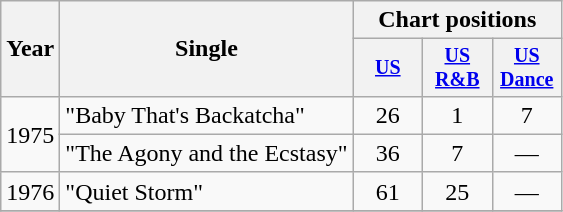<table class="wikitable" style="text-align:center;">
<tr>
<th rowspan="2">Year</th>
<th rowspan="2">Single</th>
<th colspan="3">Chart positions</th>
</tr>
<tr style="font-size:smaller;">
<th width="40"><a href='#'>US</a></th>
<th width="40"><a href='#'>US<br>R&B</a></th>
<th width="40"><a href='#'>US<br>Dance</a></th>
</tr>
<tr>
<td rowspan="2">1975</td>
<td align="left">"Baby That's Backatcha"</td>
<td>26</td>
<td>1</td>
<td>7</td>
</tr>
<tr>
<td align="left">"The Agony and the Ecstasy"</td>
<td>36</td>
<td>7</td>
<td>—</td>
</tr>
<tr>
<td rowspan="1">1976</td>
<td align="left">"Quiet Storm"</td>
<td>61</td>
<td>25</td>
<td>—</td>
</tr>
<tr>
</tr>
</table>
